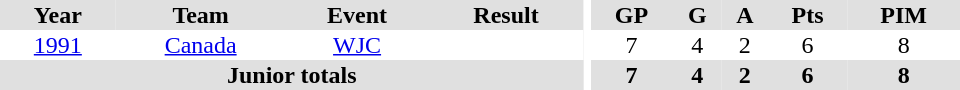<table border="0" cellpadding="1" cellspacing="0" ID="Table3" style="text-align:center; width:40em">
<tr ALIGN="center" bgcolor="#e0e0e0">
<th>Year</th>
<th>Team</th>
<th>Event</th>
<th>Result</th>
<th rowspan="99" bgcolor="#ffffff"></th>
<th>GP</th>
<th>G</th>
<th>A</th>
<th>Pts</th>
<th>PIM</th>
</tr>
<tr>
<td><a href='#'>1991</a></td>
<td><a href='#'>Canada</a></td>
<td><a href='#'>WJC</a></td>
<td></td>
<td>7</td>
<td>4</td>
<td>2</td>
<td>6</td>
<td>8</td>
</tr>
<tr bgcolor="#e0e0e0">
<th colspan="4">Junior totals</th>
<th>7</th>
<th>4</th>
<th>2</th>
<th>6</th>
<th>8</th>
</tr>
</table>
